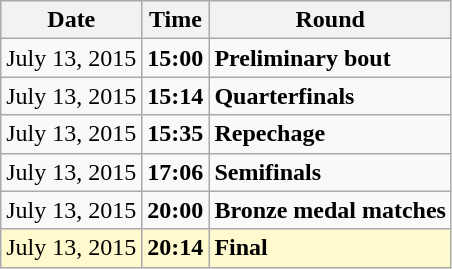<table class="wikitable">
<tr>
<th>Date</th>
<th>Time</th>
<th>Round</th>
</tr>
<tr>
<td>July 13, 2015</td>
<td><strong>15:00</strong></td>
<td><strong>Preliminary bout</strong></td>
</tr>
<tr>
<td>July 13, 2015</td>
<td><strong>15:14</strong></td>
<td><strong>Quarterfinals</strong></td>
</tr>
<tr>
<td>July 13, 2015</td>
<td><strong>15:35</strong></td>
<td><strong>Repechage</strong></td>
</tr>
<tr>
<td>July 13, 2015</td>
<td><strong>17:06</strong></td>
<td><strong>Semifinals</strong></td>
</tr>
<tr>
<td>July 13, 2015</td>
<td><strong>20:00</strong></td>
<td><strong>Bronze medal matches</strong></td>
</tr>
<tr style=background:lemonchiffon>
<td>July 13, 2015</td>
<td><strong>20:14</strong></td>
<td><strong>Final</strong></td>
</tr>
</table>
